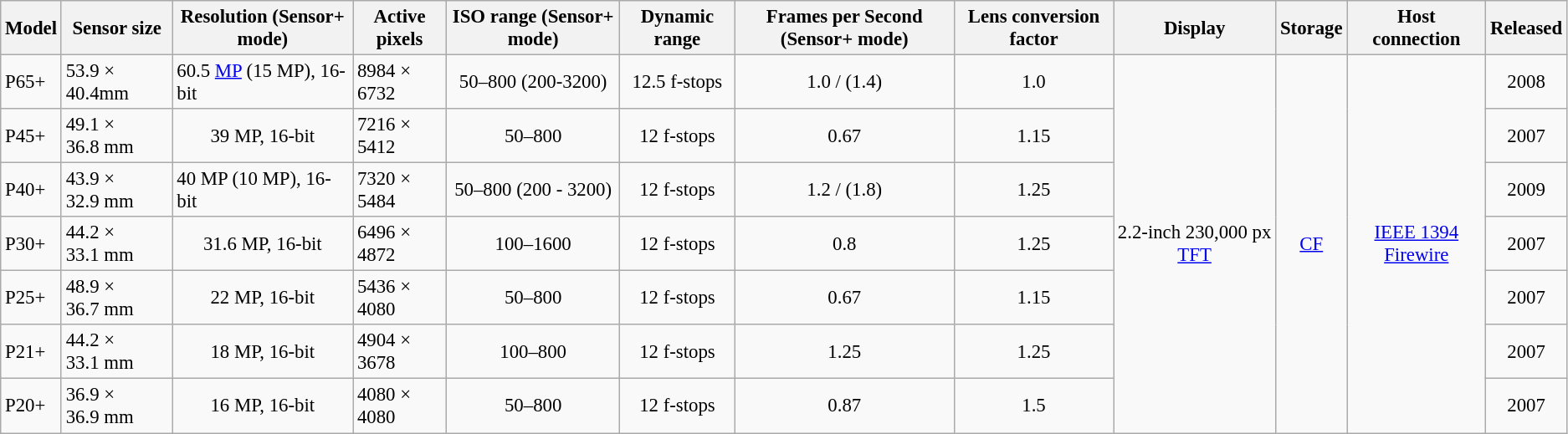<table class="wikitable" style="font-size:95%;">
<tr>
<th>Model</th>
<th>Sensor size</th>
<th>Resolution (Sensor+ mode)</th>
<th>Active pixels</th>
<th>ISO range (Sensor+ mode)</th>
<th>Dynamic range</th>
<th>Frames per Second (Sensor+ mode)</th>
<th>Lens conversion factor</th>
<th>Display</th>
<th>Storage</th>
<th>Host connection</th>
<th>Released</th>
</tr>
<tr>
<td>P65+</td>
<td>53.9 × 40.4mm</td>
<td>60.5 <a href='#'>MP</a> (15 MP), 16-bit</td>
<td>8984 × 6732</td>
<td align=center>50–800  (200-3200)</td>
<td align=center>12.5 f-stops</td>
<td align=center>1.0 / (1.4)</td>
<td align=center>1.0</td>
<td rowspan=7 align=center>2.2-inch 230,000 px <a href='#'>TFT</a></td>
<td rowspan=7 align=center><a href='#'>CF</a></td>
<td rowspan=7 align=center><a href='#'>IEEE 1394 Firewire</a></td>
<td align=center>2008</td>
</tr>
<tr>
<td>P45+</td>
<td>49.1 × 36.8 mm</td>
<td align=center>39 MP, 16-bit</td>
<td>7216 × 5412</td>
<td align=center>50–800</td>
<td align=center>12 f-stops</td>
<td align=center>0.67</td>
<td align=center>1.15</td>
<td align=center>2007</td>
</tr>
<tr>
<td>P40+</td>
<td>43.9 × 32.9 mm</td>
<td>40 MP (10 MP), 16-bit</td>
<td>7320 × 5484</td>
<td align=center>50–800 (200 - 3200)</td>
<td align=center>12 f-stops</td>
<td align=center>1.2 / (1.8)</td>
<td align=center>1.25</td>
<td align=center>2009</td>
</tr>
<tr>
<td>P30+</td>
<td>44.2 × 33.1 mm</td>
<td align=center>31.6 MP, 16-bit</td>
<td>6496 × 4872</td>
<td align=center>100–1600</td>
<td align=center>12 f-stops</td>
<td align=center>0.8</td>
<td align=center>1.25</td>
<td align=center>2007</td>
</tr>
<tr>
<td>P25+</td>
<td>48.9 × 36.7 mm</td>
<td align=center>22 MP, 16-bit</td>
<td>5436 × 4080</td>
<td align=center>50–800</td>
<td align=center>12 f-stops</td>
<td align=center>0.67</td>
<td align=center>1.15</td>
<td align=center>2007</td>
</tr>
<tr>
<td>P21+</td>
<td>44.2 × 33.1 mm</td>
<td align=center>18 MP, 16-bit</td>
<td>4904 × 3678</td>
<td align=center>100–800</td>
<td align=center>12 f-stops</td>
<td align=center>1.25</td>
<td align=center>1.25</td>
<td align=center>2007</td>
</tr>
<tr>
<td>P20+</td>
<td>36.9 × 36.9 mm</td>
<td align=center>16 MP, 16-bit</td>
<td>4080 × 4080</td>
<td align=center>50–800</td>
<td align=center>12 f-stops</td>
<td align=center>0.87</td>
<td align=center>1.5</td>
<td align=center>2007</td>
</tr>
</table>
